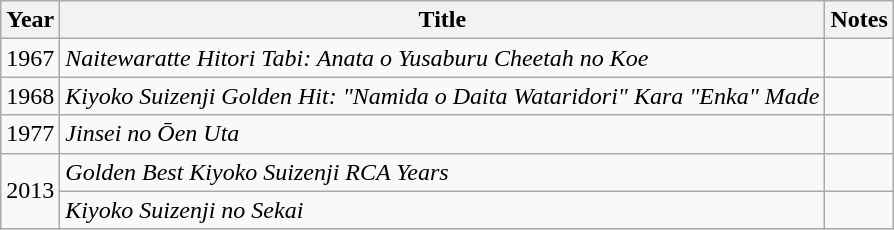<table class="wikitable">
<tr>
<th>Year</th>
<th>Title</th>
<th>Notes</th>
</tr>
<tr>
<td>1967</td>
<td><em>Naitewaratte Hitori Tabi: Anata o Yusaburu Cheetah no Koe</em></td>
<td></td>
</tr>
<tr>
<td>1968</td>
<td><em>Kiyoko Suizenji Golden Hit: "Namida o Daita Wataridori" Kara "Enka" Made</em></td>
<td></td>
</tr>
<tr>
<td>1977</td>
<td><em>Jinsei no Ōen Uta</em></td>
<td></td>
</tr>
<tr>
<td rowspan="2">2013</td>
<td><em>Golden Best Kiyoko Suizenji RCA Years</em></td>
<td></td>
</tr>
<tr>
<td><em>Kiyoko Suizenji no Sekai</em></td>
<td></td>
</tr>
</table>
